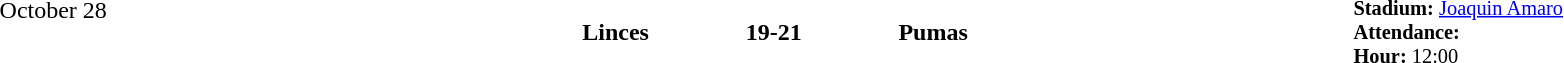<table style="width: 100%; background: transparent;" cellspacing="0">
<tr>
<td align=center valign=top rowspan=3 width=15%>October 28</td>
</tr>
<tr>
<td width=24% align=right><strong>Linces</strong></td>
<td align=center width=13%><strong>19-21</strong></td>
<td width=24%><strong>Pumas</strong></td>
<td style=font-size:85% rowspan=2 valign=top><strong>Stadium:</strong> <a href='#'>Joaquin Amaro</a><br><strong>Attendance:</strong> <br><strong>Hour:</strong> 12:00</td>
</tr>
</table>
